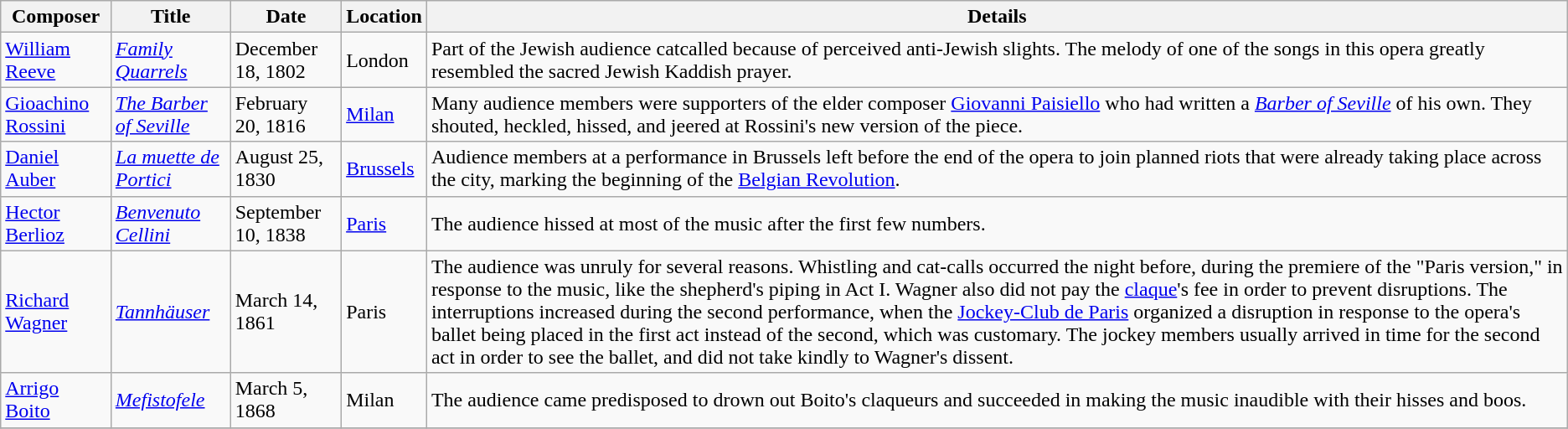<table class="wikitable">
<tr>
<th>Composer</th>
<th>Title</th>
<th>Date</th>
<th>Location</th>
<th>Details</th>
</tr>
<tr>
<td><a href='#'>William Reeve</a></td>
<td><em><a href='#'>Family Quarrels</a></em></td>
<td>December 18, 1802</td>
<td>London</td>
<td>Part of the Jewish audience catcalled because of perceived anti-Jewish slights. The melody of one of the songs in this opera greatly resembled the sacred Jewish Kaddish prayer.</td>
</tr>
<tr>
<td><a href='#'>Gioachino Rossini</a></td>
<td><em><a href='#'>The Barber of Seville</a></em></td>
<td>February 20, 1816</td>
<td><a href='#'>Milan</a></td>
<td>Many audience members were supporters of the elder composer <a href='#'>Giovanni Paisiello</a> who had written a <em><a href='#'>Barber of Seville</a></em> of his own. They shouted, heckled, hissed, and jeered at Rossini's new version of the piece.</td>
</tr>
<tr>
<td><a href='#'>Daniel Auber</a></td>
<td><em><a href='#'>La muette de Portici</a></em></td>
<td>August 25, 1830</td>
<td><a href='#'>Brussels</a></td>
<td>Audience members at a performance in Brussels left before the end of the opera to join planned riots that were already taking place across the city, marking the beginning of the <a href='#'>Belgian Revolution</a>.</td>
</tr>
<tr>
<td><a href='#'>Hector Berlioz</a></td>
<td><em><a href='#'>Benvenuto Cellini</a></em></td>
<td>September 10, 1838</td>
<td><a href='#'>Paris</a></td>
<td>The audience hissed at most of the music after the first few numbers.</td>
</tr>
<tr>
<td><a href='#'>Richard Wagner</a></td>
<td><em><a href='#'>Tannhäuser</a></em></td>
<td>March 14, 1861</td>
<td>Paris</td>
<td>The audience was unruly for several reasons. Whistling and cat-calls occurred the night before, during the premiere of the "Paris version," in response to the music, like the shepherd's piping in Act I. Wagner also did not pay the <a href='#'>claque</a>'s fee in order to prevent disruptions. The interruptions increased during the second performance, when the <a href='#'>Jockey-Club de Paris</a> organized a disruption in response to the opera's ballet being placed in the first act instead of the second, which was customary. The jockey members usually arrived in time for the second act in order to see the ballet, and did not take kindly to Wagner's dissent.</td>
</tr>
<tr>
<td><a href='#'>Arrigo Boito</a></td>
<td><em><a href='#'>Mefistofele</a></em></td>
<td>March 5, 1868</td>
<td>Milan</td>
<td>The audience came predisposed to drown out Boito's claqueurs and succeeded in making the music inaudible with their hisses and boos.</td>
</tr>
<tr>
</tr>
</table>
